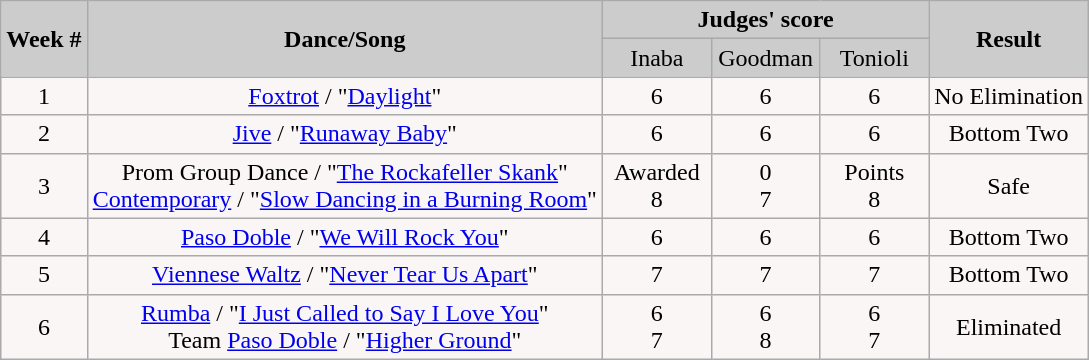<table class="wikitable">
<tr style="text-align:Center; background:#ccc;">
<td rowspan="2"><strong>Week #</strong></td>
<td rowspan="2"><strong>Dance/Song</strong></td>
<td colspan="3"><strong>Judges' score</strong></td>
<td rowspan="2"><strong>Result</strong></td>
</tr>
<tr style="text-align:center; background:#ccc;">
<td style="width:10%; ">Inaba</td>
<td style="width:10%; ">Goodman</td>
<td style="width:10%; ">Tonioli</td>
</tr>
<tr>
<td style="text-align:center; background:#faf6f6;">1</td>
<td style="text-align:center; background:#faf6f6;"><a href='#'>Foxtrot</a> / "<a href='#'>Daylight</a>"</td>
<td style="text-align:center; background:#faf6f6;">6</td>
<td style="text-align:center; background:#faf6f6;">6</td>
<td style="text-align:center; background:#faf6f6;">6</td>
<td style="text-align:center; background:#faf6f6;">No Elimination</td>
</tr>
<tr>
<td style="text-align:center; background:#faf6f6;">2</td>
<td style="text-align:center; background:#faf6f6;"><a href='#'>Jive</a> / "<a href='#'>Runaway Baby</a>"</td>
<td style="text-align:center; background:#faf6f6;">6</td>
<td style="text-align:center; background:#faf6f6;">6</td>
<td style="text-align:center; background:#faf6f6;">6</td>
<td style="text-align:center; background:#faf6f6;">Bottom Two</td>
</tr>
<tr style="text-align:center; background:#faf6f6;">
<td>3</td>
<td>Prom Group Dance / "<a href='#'>The Rockafeller Skank</a>"<br><a href='#'>Contemporary</a> / "<a href='#'>Slow Dancing in a Burning Room</a>"</td>
<td>Awarded<br>8</td>
<td>0<br>7</td>
<td>Points<br>8</td>
<td>Safe</td>
</tr>
<tr style="text-align:center; background:#faf6f6;">
<td>4</td>
<td><a href='#'>Paso Doble</a> / "<a href='#'>We Will Rock You</a>"</td>
<td>6</td>
<td>6</td>
<td>6</td>
<td>Bottom Two</td>
</tr>
<tr style="text-align:center; background:#faf6f6;">
<td>5</td>
<td><a href='#'>Viennese Waltz</a> / "<a href='#'>Never Tear Us Apart</a>"</td>
<td>7</td>
<td>7</td>
<td>7</td>
<td>Bottom Two</td>
</tr>
<tr>
<td style="text-align:center; background:#faf6f6;">6</td>
<td style="text-align:center; background:#faf6f6;"><a href='#'>Rumba</a> / "<a href='#'>I Just Called to Say I Love You</a>"<br> Team <a href='#'>Paso Doble</a> / "<a href='#'>Higher Ground</a>"</td>
<td style="text-align:center; background:#faf6f6;">6<br>7</td>
<td style="text-align:center; background:#faf6f6;">6<br>8</td>
<td style="text-align:center; background:#faf6f6;">6<br>7</td>
<td style="text-align:center; background:#faf6f6;">Eliminated</td>
</tr>
</table>
